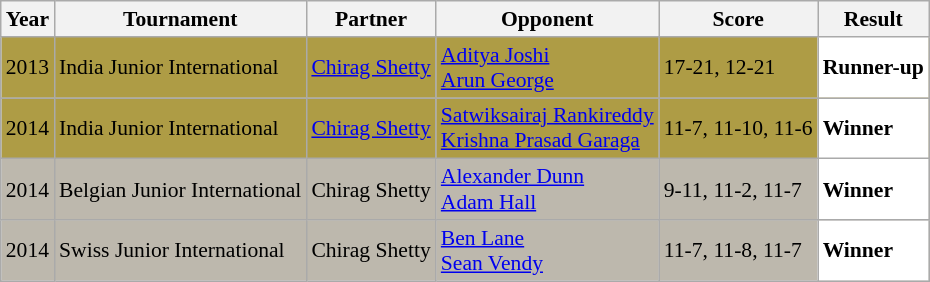<table class="sortable wikitable" style="font-size: 90%;">
<tr>
<th>Year</th>
<th>Tournament</th>
<th>Partner</th>
<th>Opponent</th>
<th>Score</th>
<th>Result</th>
</tr>
<tr style="background:#AE9C45">
<td align="center">2013</td>
<td align="left">India Junior International</td>
<td align="left"> <a href='#'>Chirag Shetty</a></td>
<td align="left"> <a href='#'>Aditya Joshi</a><br> <a href='#'>Arun George</a></td>
<td align="left">17-21, 12-21</td>
<td style="text-align:left; background:white"> <strong>Runner-up</strong></td>
</tr>
<tr style="background:#AE9C45">
<td align="center">2014</td>
<td align="left">India Junior International</td>
<td align="left"> <a href='#'>Chirag Shetty</a></td>
<td align="left"> <a href='#'>Satwiksairaj Rankireddy</a><br> <a href='#'>Krishna Prasad Garaga</a></td>
<td align="left">11-7, 11-10, 11-6</td>
<td style="text-align:left; background:white"> <strong>Winner</strong></td>
</tr>
<tr style="background:#BDB8AD">
<td align="center">2014</td>
<td align="left">Belgian Junior International</td>
<td align="left"> Chirag Shetty</td>
<td align="left"> <a href='#'>Alexander Dunn</a><br> <a href='#'>Adam Hall</a></td>
<td align="left">9-11, 11-2, 11-7</td>
<td style="text-align:left; background:white"> <strong>Winner</strong></td>
</tr>
<tr style="background:#BDB8AD">
<td align="center">2014</td>
<td align="left">Swiss Junior International</td>
<td align="left"> Chirag Shetty</td>
<td align="left"> <a href='#'>Ben Lane</a><br> <a href='#'>Sean Vendy</a></td>
<td align="left">11-7, 11-8, 11-7</td>
<td style="text-align:left; background:white"> <strong>Winner</strong></td>
</tr>
</table>
